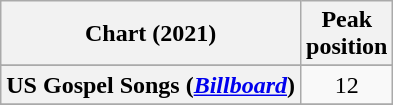<table class="wikitable plainrowheaders" style="text-align:center">
<tr>
<th scope="col">Chart (2021)</th>
<th scope="col">Peak<br>position</th>
</tr>
<tr>
</tr>
<tr>
<th scope="row">US Gospel Songs (<a href='#'><em>Billboard</em></a>)</th>
<td>12</td>
</tr>
<tr>
</tr>
</table>
